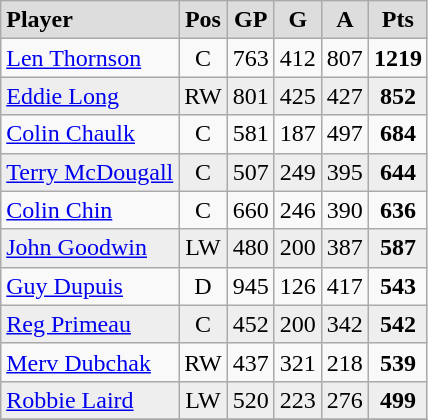<table class="wikitable">
<tr align="center" style="font-weight:bold; background-color:#dddddd;" |>
<td align="left">Player</td>
<td>Pos</td>
<td>GP</td>
<td>G</td>
<td>A</td>
<td>Pts</td>
</tr>
<tr align="center">
<td align="left"><a href='#'>Len Thornson</a></td>
<td>C</td>
<td>763</td>
<td>412</td>
<td>807</td>
<td><strong>1219</strong></td>
</tr>
<tr align="center" bgcolor="#eeeeee">
<td align="left"><a href='#'>Eddie Long</a></td>
<td>RW</td>
<td>801</td>
<td>425</td>
<td>427</td>
<td><strong>852</strong></td>
</tr>
<tr align="center">
<td align="left"><a href='#'>Colin Chaulk</a></td>
<td>C</td>
<td>581</td>
<td>187</td>
<td>497</td>
<td><strong>684</strong></td>
</tr>
<tr align="center" bgcolor="#eeeeee">
<td align="left"><a href='#'>Terry McDougall</a></td>
<td>C</td>
<td>507</td>
<td>249</td>
<td>395</td>
<td><strong>644</strong></td>
</tr>
<tr align="center">
<td align="left"><a href='#'>Colin Chin</a></td>
<td>C</td>
<td>660</td>
<td>246</td>
<td>390</td>
<td><strong>636</strong></td>
</tr>
<tr align="center" bgcolor="#eeeeee">
<td align="left"><a href='#'>John Goodwin</a></td>
<td>LW</td>
<td>480</td>
<td>200</td>
<td>387</td>
<td><strong>587</strong></td>
</tr>
<tr align="center">
<td align="left"><a href='#'>Guy Dupuis</a></td>
<td>D</td>
<td>945</td>
<td>126</td>
<td>417</td>
<td><strong>543</strong></td>
</tr>
<tr align="center" bgcolor="#eeeeee">
<td align="left"><a href='#'>Reg Primeau</a></td>
<td>C</td>
<td>452</td>
<td>200</td>
<td>342</td>
<td><strong>542</strong></td>
</tr>
<tr align="center">
<td align="left"><a href='#'>Merv Dubchak</a></td>
<td>RW</td>
<td>437</td>
<td>321</td>
<td>218</td>
<td><strong>539</strong></td>
</tr>
<tr align="center"  bgcolor="#eeeeee">
<td align="left"><a href='#'>Robbie Laird</a></td>
<td>LW</td>
<td>520</td>
<td>223</td>
<td>276</td>
<td><strong>499</strong></td>
</tr>
<tr align="center" bgcolor="#eeeeee">
</tr>
</table>
